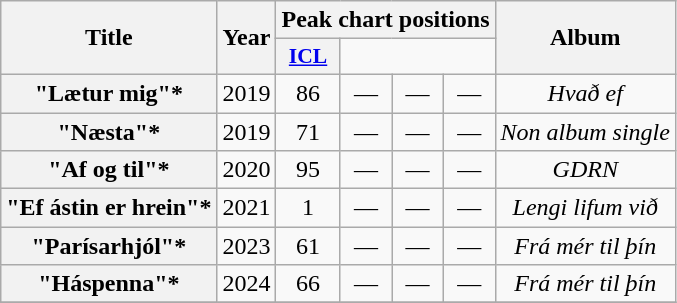<table class="wikitable plainrowheaders" style="text-align:center">
<tr>
<th scope="col" rowspan="2">Title</th>
<th scope="col" rowspan="2">Year</th>
<th scope="col" colspan="4">Peak chart positions</th>
<th scope="col" rowspan="2">Album</th>
</tr>
<tr>
<th scope="col" style="width:2.5em;font-size:90%"><a href='#'>ICL</a></th>
</tr>
<tr>
<th scope="row">"Lætur mig"*</th>
<td rowspan="1">2019</td>
<td>86</td>
<td>—</td>
<td>—</td>
<td>—</td>
<td rowspan="1"><em>Hvað ef</em></td>
</tr>
<tr>
<th scope="row">"Næsta"*</th>
<td rowspan="1">2019</td>
<td>71</td>
<td>—</td>
<td>—</td>
<td>—</td>
<td rowspan="1"><em>Non album single</em></td>
</tr>
<tr>
<th scope="row">"Af og til"*</th>
<td rowspan="1">2020</td>
<td>95</td>
<td>—</td>
<td>—</td>
<td>—</td>
<td rowspan="1"><em>GDRN</em></td>
</tr>
<tr>
<th scope="row">"Ef ástin er hrein"*</th>
<td rowspan="1">2021</td>
<td>1</td>
<td>—</td>
<td>—</td>
<td>—</td>
<td rowspan="1"><em>Lengi lifum við</em></td>
</tr>
<tr>
<th scope="row">"Parísarhjól"*</th>
<td rowspan="1">2023</td>
<td>61</td>
<td>—</td>
<td>—</td>
<td>—</td>
<td rowspan="1"><em>Frá mér til þín</em></td>
</tr>
<tr>
<th scope="row">"Háspenna"*</th>
<td rowspan="1">2024</td>
<td>66</td>
<td>—</td>
<td>—</td>
<td>—</td>
<td rowspan="1"><em>Frá mér til þín</em></td>
</tr>
<tr>
</tr>
</table>
